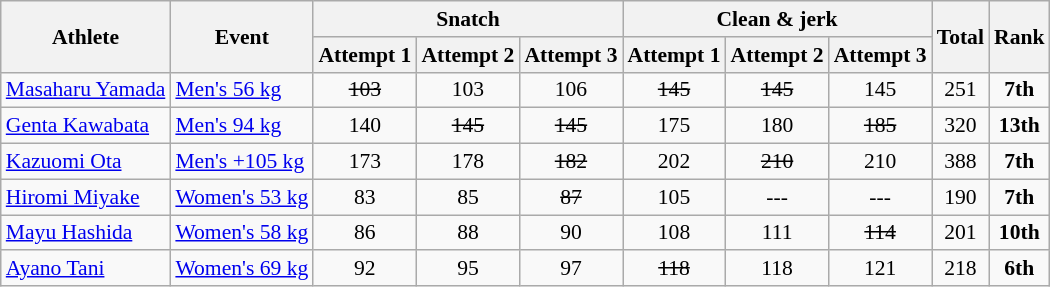<table class="wikitable" border="1" style="font-size:90%;">
<tr>
<th rowspan=2>Athlete</th>
<th rowspan=2>Event</th>
<th colspan=3>Snatch</th>
<th colspan=3>Clean & jerk</th>
<th rowspan=2>Total</th>
<th rowspan=2>Rank</th>
</tr>
<tr>
<th>Attempt 1</th>
<th>Attempt 2</th>
<th>Attempt 3</th>
<th>Attempt 1</th>
<th>Attempt 2</th>
<th>Attempt 3</th>
</tr>
<tr>
<td><a href='#'>Masaharu Yamada</a></td>
<td><a href='#'>Men's 56 kg</a></td>
<td align=center><del>103</del></td>
<td align=center>103</td>
<td align=center>106</td>
<td align=center><del>145</del></td>
<td align=center><del>145</del></td>
<td align=center>145</td>
<td align=center>251</td>
<td align=center><strong>7th</strong></td>
</tr>
<tr>
<td><a href='#'>Genta Kawabata</a></td>
<td><a href='#'>Men's 94 kg</a></td>
<td align=center>140</td>
<td align=center><del>145</del></td>
<td align=center><del>145</del></td>
<td align=center>175</td>
<td align=center>180</td>
<td align=center><del>185</del></td>
<td align=center>320</td>
<td align=center><strong>13th</strong></td>
</tr>
<tr>
<td><a href='#'>Kazuomi Ota</a></td>
<td><a href='#'>Men's +105 kg</a></td>
<td align=center>173</td>
<td align=center>178</td>
<td align=center><del>182</del></td>
<td align=center>202</td>
<td align=center><del>210</del></td>
<td align=center>210</td>
<td align=center>388</td>
<td align=center><strong>7th</strong></td>
</tr>
<tr>
<td><a href='#'>Hiromi Miyake</a></td>
<td><a href='#'>Women's 53 kg</a></td>
<td align=center>83</td>
<td align=center>85</td>
<td align=center><del>87</del></td>
<td align=center>105</td>
<td align=center>---</td>
<td align=center>---</td>
<td align=center>190</td>
<td align=center><strong>7th</strong></td>
</tr>
<tr>
<td><a href='#'>Mayu Hashida</a></td>
<td><a href='#'>Women's 58 kg</a></td>
<td align=center>86</td>
<td align=center>88</td>
<td align=center>90</td>
<td align=center>108</td>
<td align=center>111</td>
<td align=center><del>114</del></td>
<td align=center>201</td>
<td align=center><strong>10th</strong></td>
</tr>
<tr>
<td><a href='#'>Ayano Tani</a></td>
<td><a href='#'>Women's 69 kg</a></td>
<td align=center>92</td>
<td align=center>95</td>
<td align=center>97</td>
<td align=center><del>118</del></td>
<td align=center>118</td>
<td align=center>121</td>
<td align=center>218</td>
<td align=center><strong>6th</strong></td>
</tr>
</table>
